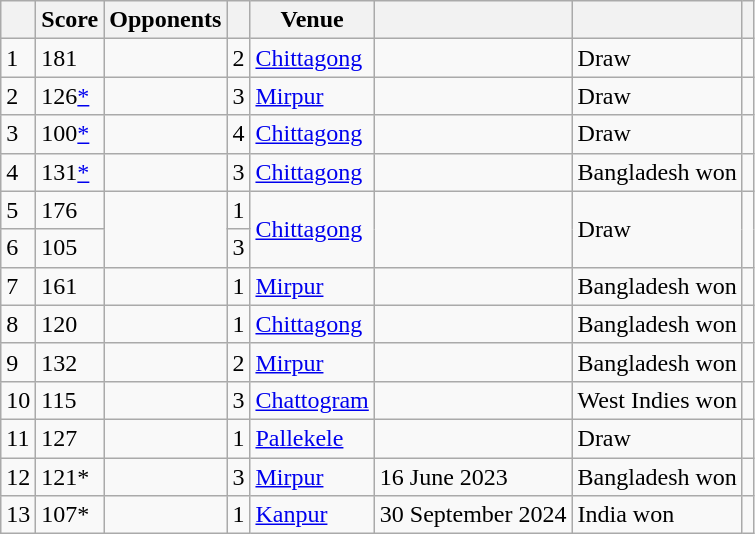<table class="wikitable sortable plainrowheaders">
<tr>
<th></th>
<th>Score</th>
<th>Opponents</th>
<th><a href='#'></a></th>
<th>Venue</th>
<th></th>
<th></th>
<th class="unsortable"></th>
</tr>
<tr>
<td>1</td>
<td>181</td>
<td></td>
<td>2</td>
<td><a href='#'>Chittagong</a></td>
<td></td>
<td>Draw</td>
<td></td>
</tr>
<tr>
<td>2</td>
<td>126<a href='#'>*</a></td>
<td></td>
<td>3</td>
<td><a href='#'>Mirpur</a></td>
<td></td>
<td>Draw</td>
<td></td>
</tr>
<tr>
<td>3</td>
<td>100<a href='#'>*</a></td>
<td></td>
<td>4</td>
<td><a href='#'>Chittagong</a></td>
<td></td>
<td>Draw</td>
<td></td>
</tr>
<tr>
<td>4</td>
<td>131<a href='#'>*</a></td>
<td></td>
<td>3</td>
<td><a href='#'>Chittagong</a></td>
<td></td>
<td>Bangladesh won</td>
<td></td>
</tr>
<tr>
<td>5</td>
<td>176</td>
<td rowspan="2"></td>
<td>1</td>
<td rowspan="2"><a href='#'>Chittagong</a></td>
<td rowspan="2"></td>
<td rowspan="2">Draw</td>
<td rowspan="2"></td>
</tr>
<tr>
<td>6</td>
<td>105</td>
<td>3</td>
</tr>
<tr>
<td>7</td>
<td>161</td>
<td></td>
<td>1</td>
<td><a href='#'>Mirpur</a></td>
<td></td>
<td>Bangladesh won</td>
<td></td>
</tr>
<tr>
<td>8</td>
<td>120</td>
<td></td>
<td>1</td>
<td><a href='#'>Chittagong</a></td>
<td></td>
<td>Bangladesh won</td>
<td></td>
</tr>
<tr>
<td>9</td>
<td>132</td>
<td></td>
<td>2</td>
<td><a href='#'>Mirpur</a></td>
<td></td>
<td>Bangladesh won</td>
<td></td>
</tr>
<tr>
<td>10</td>
<td>115</td>
<td></td>
<td>3</td>
<td><a href='#'>Chattogram</a></td>
<td></td>
<td>West Indies won</td>
<td></td>
</tr>
<tr>
<td>11</td>
<td>127</td>
<td></td>
<td>1</td>
<td><a href='#'>Pallekele</a></td>
<td></td>
<td>Draw</td>
<td></td>
</tr>
<tr>
<td>12</td>
<td>121*</td>
<td></td>
<td>3</td>
<td><a href='#'>Mirpur</a></td>
<td>16 June 2023</td>
<td>Bangladesh won</td>
<td></td>
</tr>
<tr>
<td>13</td>
<td>107*</td>
<td></td>
<td>1</td>
<td><a href='#'>Kanpur</a></td>
<td>30 September 2024</td>
<td>India won</td>
<td></td>
</tr>
</table>
